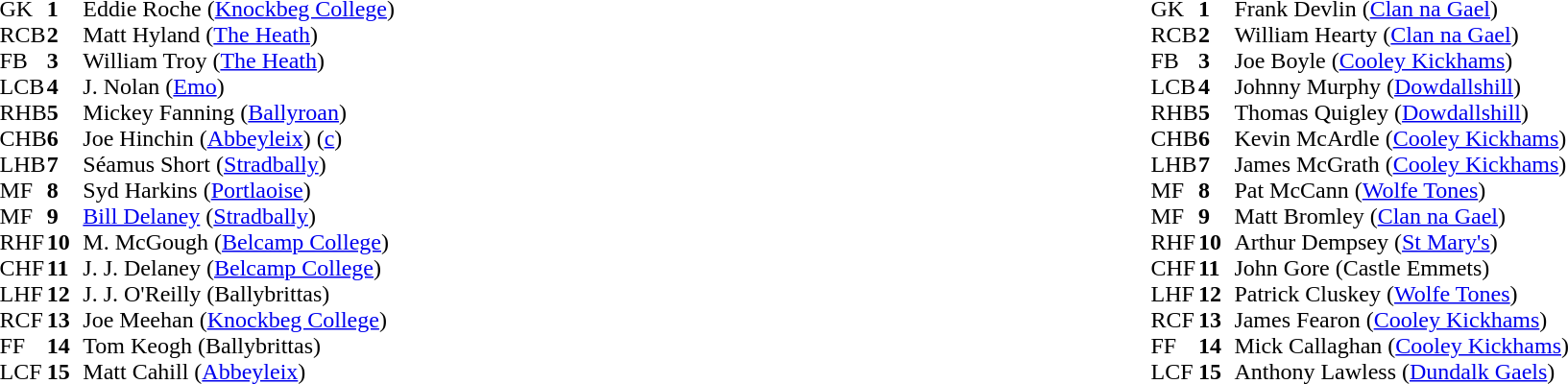<table style="width:100%;">
<tr>
<td style="vertical-align:top; width:50%"><br><table cellspacing="0" cellpadding="0">
<tr>
<th width="25"></th>
<th width="25"></th>
</tr>
<tr>
<td>GK</td>
<td><strong>1</strong></td>
<td>Eddie Roche (<a href='#'>Knockbeg College</a>)</td>
</tr>
<tr>
<td>RCB</td>
<td><strong>2</strong></td>
<td>Matt Hyland (<a href='#'>The Heath</a>)</td>
</tr>
<tr>
<td>FB</td>
<td><strong>3</strong></td>
<td>William Troy (<a href='#'>The Heath</a>)</td>
</tr>
<tr>
<td>LCB</td>
<td><strong>4</strong></td>
<td>J. Nolan (<a href='#'>Emo</a>)</td>
</tr>
<tr>
<td>RHB</td>
<td><strong>5</strong></td>
<td>Mickey Fanning (<a href='#'>Ballyroan</a>)</td>
</tr>
<tr>
<td>CHB</td>
<td><strong>6</strong></td>
<td>Joe Hinchin (<a href='#'>Abbeyleix</a>) (<a href='#'>c</a>)</td>
</tr>
<tr>
<td>LHB</td>
<td><strong>7</strong></td>
<td>Séamus Short (<a href='#'>Stradbally</a>)</td>
</tr>
<tr>
<td>MF</td>
<td><strong>8</strong></td>
<td>Syd Harkins (<a href='#'>Portlaoise</a>)</td>
</tr>
<tr>
<td>MF</td>
<td><strong>9</strong></td>
<td><a href='#'>Bill Delaney</a> (<a href='#'>Stradbally</a>)</td>
</tr>
<tr>
<td>RHF</td>
<td><strong>10</strong></td>
<td>M. McGough (<a href='#'>Belcamp College</a>)</td>
</tr>
<tr>
<td>CHF</td>
<td><strong>11</strong></td>
<td>J. J. Delaney (<a href='#'>Belcamp College</a>)</td>
</tr>
<tr>
<td>LHF</td>
<td><strong>12</strong></td>
<td>J. J. O'Reilly (Ballybrittas)</td>
</tr>
<tr>
<td>RCF</td>
<td><strong>13</strong></td>
<td>Joe Meehan (<a href='#'>Knockbeg College</a>)</td>
</tr>
<tr>
<td>FF</td>
<td><strong>14</strong></td>
<td>Tom Keogh (Ballybrittas)</td>
</tr>
<tr>
<td>LCF</td>
<td><strong>15</strong></td>
<td>Matt Cahill (<a href='#'>Abbeyleix</a>)</td>
</tr>
<tr>
</tr>
</table>
</td>
<td style="vertical-align:top; width:50%"><br><table cellspacing="0" cellpadding="0" style="margin:auto">
<tr>
<th width="25"></th>
<th width="25"></th>
</tr>
<tr>
<td>GK</td>
<td><strong>1</strong></td>
<td>Frank Devlin (<a href='#'>Clan na Gael</a>)</td>
</tr>
<tr>
<td>RCB</td>
<td><strong>2</strong></td>
<td>William Hearty (<a href='#'>Clan na Gael</a>)</td>
</tr>
<tr>
<td>FB</td>
<td><strong>3</strong></td>
<td>Joe Boyle (<a href='#'>Cooley Kickhams</a>)</td>
</tr>
<tr>
<td>LCB</td>
<td><strong>4</strong></td>
<td>Johnny Murphy (<a href='#'>Dowdallshill</a>)</td>
</tr>
<tr>
<td>RHB</td>
<td><strong>5</strong></td>
<td>Thomas Quigley (<a href='#'>Dowdallshill</a>)</td>
</tr>
<tr>
<td>CHB</td>
<td><strong>6</strong></td>
<td>Kevin McArdle (<a href='#'>Cooley Kickhams</a>)</td>
</tr>
<tr>
<td>LHB</td>
<td><strong>7</strong></td>
<td>James McGrath (<a href='#'>Cooley Kickhams</a>)</td>
</tr>
<tr>
<td>MF</td>
<td><strong>8</strong></td>
<td>Pat McCann (<a href='#'>Wolfe Tones</a>)</td>
</tr>
<tr>
<td>MF</td>
<td><strong>9</strong></td>
<td>Matt Bromley (<a href='#'>Clan na Gael</a>)</td>
</tr>
<tr>
<td>RHF</td>
<td><strong>10</strong></td>
<td>Arthur Dempsey (<a href='#'>St Mary's</a>)</td>
</tr>
<tr>
<td>CHF</td>
<td><strong>11</strong></td>
<td>John Gore (Castle Emmets)</td>
</tr>
<tr>
<td>LHF</td>
<td><strong>12</strong></td>
<td>Patrick Cluskey (<a href='#'>Wolfe Tones</a>)</td>
</tr>
<tr>
<td>RCF</td>
<td><strong>13</strong></td>
<td>James Fearon (<a href='#'>Cooley Kickhams</a>)</td>
</tr>
<tr>
<td>FF</td>
<td><strong>14</strong></td>
<td>Mick Callaghan (<a href='#'>Cooley Kickhams</a>)</td>
</tr>
<tr>
<td>LCF</td>
<td><strong>15</strong></td>
<td>Anthony Lawless (<a href='#'>Dundalk Gaels</a>)</td>
</tr>
<tr>
</tr>
</table>
</td>
</tr>
<tr>
</tr>
</table>
